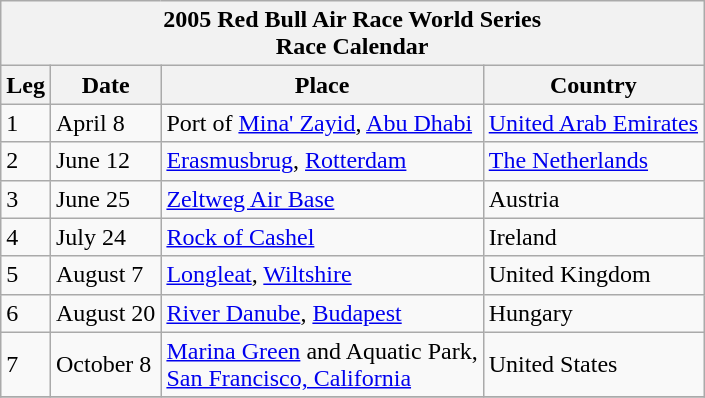<table class="wikitable">
<tr>
<th colspan=4 align=center>2005 Red Bull Air Race World Series<br>Race Calendar</th>
</tr>
<tr>
<th>Leg</th>
<th>Date</th>
<th>Place</th>
<th>Country</th>
</tr>
<tr>
<td>1</td>
<td>April 8</td>
<td>Port of <a href='#'>Mina' Zayid</a>, <a href='#'>Abu Dhabi</a></td>
<td> <a href='#'>United Arab Emirates</a></td>
</tr>
<tr>
<td>2</td>
<td>June 12</td>
<td><a href='#'>Erasmusbrug</a>, <a href='#'>Rotterdam</a></td>
<td> <a href='#'>The Netherlands</a></td>
</tr>
<tr>
<td>3</td>
<td>June 25</td>
<td><a href='#'>Zeltweg Air Base</a></td>
<td> Austria</td>
</tr>
<tr>
<td>4</td>
<td>July 24</td>
<td><a href='#'>Rock of Cashel</a></td>
<td> Ireland</td>
</tr>
<tr>
<td>5</td>
<td>August 7</td>
<td><a href='#'>Longleat</a>, <a href='#'>Wiltshire</a></td>
<td> United Kingdom</td>
</tr>
<tr>
<td>6</td>
<td>August 20</td>
<td><a href='#'>River Danube</a>, <a href='#'>Budapest</a></td>
<td> Hungary</td>
</tr>
<tr>
<td>7</td>
<td>October 8</td>
<td><a href='#'>Marina Green</a> and Aquatic Park,<br><a href='#'>San Francisco, California</a></td>
<td> United States</td>
</tr>
<tr>
</tr>
</table>
